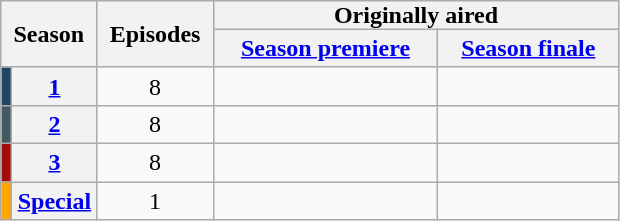<table class="wikitable plainrowheaders" style="text-align: center;">
<tr>
<th scope="col" style="padding:0px 8px;" rowspan="2" colspan="2">Season</th>
<th scope="col" style="padding:0px 8px;" rowspan="2">Episodes</th>
<th scope="col" style="padding:0px 80px;" colspan="2">Originally aired</th>
</tr>
<tr>
<th scope="col"><a href='#'>Season premiere</a></th>
<th scope="col"><a href='#'>Season finale</a></th>
</tr>
<tr>
<td scope="row" style="background-color:#1E4664;"></td>
<th><strong><a href='#'>1</a></strong></th>
<td>8</td>
<td></td>
<td></td>
</tr>
<tr>
<td scope="row" style="background-color:#435A61;"></td>
<th><strong><a href='#'>2</a></strong></th>
<td>8</td>
<td></td>
<td></td>
</tr>
<tr>
<td scope="row" style="background-color:#A40B0B;"></td>
<th><strong><a href='#'>3</a></strong></th>
<td>8</td>
<td></td>
<td></td>
</tr>
<tr>
<td scope="row" style="background-color:#FFA500;"></td>
<th><strong><a href='#'>Special</a></strong></th>
<td>1</td>
<td></td>
</tr>
</table>
